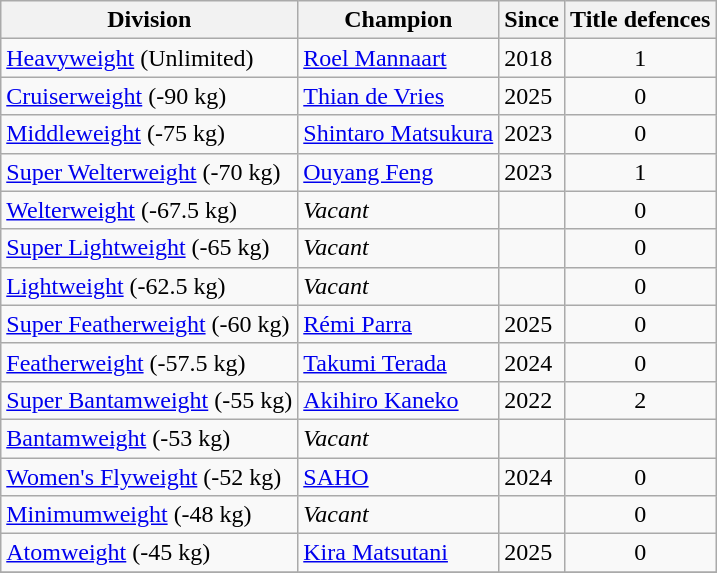<table class="wikitable">
<tr>
<th>Division</th>
<th>Champion</th>
<th>Since</th>
<th>Title defences</th>
</tr>
<tr>
<td><a href='#'>Heavyweight</a> (Unlimited)</td>
<td> <a href='#'>Roel Mannaart</a></td>
<td>2018</td>
<td style="text-align:center;">1</td>
</tr>
<tr>
<td><a href='#'>Cruiserweight</a> (-90 kg)</td>
<td> <a href='#'>Thian de Vries</a></td>
<td>2025</td>
<td style="text-align:center;">0</td>
</tr>
<tr>
<td><a href='#'>Middleweight</a> (-75 kg)</td>
<td> <a href='#'>Shintaro Matsukura</a></td>
<td>2023</td>
<td style="text-align:center;">0</td>
</tr>
<tr>
<td><a href='#'>Super Welterweight</a> (-70 kg)</td>
<td> <a href='#'>Ouyang Feng</a></td>
<td>2023</td>
<td style="text-align:center;">1</td>
</tr>
<tr>
<td><a href='#'>Welterweight</a> (-67.5 kg)</td>
<td> <em>Vacant</em></td>
<td></td>
<td style="text-align:center;">0</td>
</tr>
<tr>
<td><a href='#'>Super Lightweight</a> (-65 kg)</td>
<td>  <em>Vacant</em></td>
<td></td>
<td style="text-align:center;">0</td>
</tr>
<tr>
<td><a href='#'>Lightweight</a> (-62.5 kg)</td>
<td> <em>Vacant</em></td>
<td></td>
<td style="text-align:center;">0</td>
</tr>
<tr>
<td><a href='#'>Super Featherweight</a> (-60 kg)</td>
<td> <a href='#'>Rémi Parra</a></td>
<td>2025</td>
<td style="text-align:center;">0</td>
</tr>
<tr>
<td><a href='#'>Featherweight</a> (-57.5 kg)</td>
<td> <a href='#'>Takumi Terada</a></td>
<td>2024</td>
<td style="text-align:center;">0</td>
</tr>
<tr>
<td><a href='#'>Super Bantamweight</a> (-55 kg)</td>
<td> <a href='#'>Akihiro Kaneko</a></td>
<td>2022</td>
<td style="text-align:center;">2</td>
</tr>
<tr>
<td><a href='#'>Bantamweight</a> (-53 kg)</td>
<td> <em>Vacant</em></td>
<td></td>
<td style="text-align:center;"></td>
</tr>
<tr>
<td><a href='#'>Women's Flyweight</a> (-52 kg)</td>
<td> <a href='#'>SAHO</a></td>
<td>2024</td>
<td style="text-align:center;">0</td>
</tr>
<tr>
<td><a href='#'> Minimumweight</a> (-48 kg)</td>
<td> <em>Vacant</em></td>
<td></td>
<td style="text-align:center;">0</td>
</tr>
<tr>
<td><a href='#'>Atomweight</a> (-45 kg)</td>
<td> <a href='#'>Kira Matsutani</a></td>
<td>2025</td>
<td style="text-align:center;">0</td>
</tr>
<tr>
</tr>
</table>
